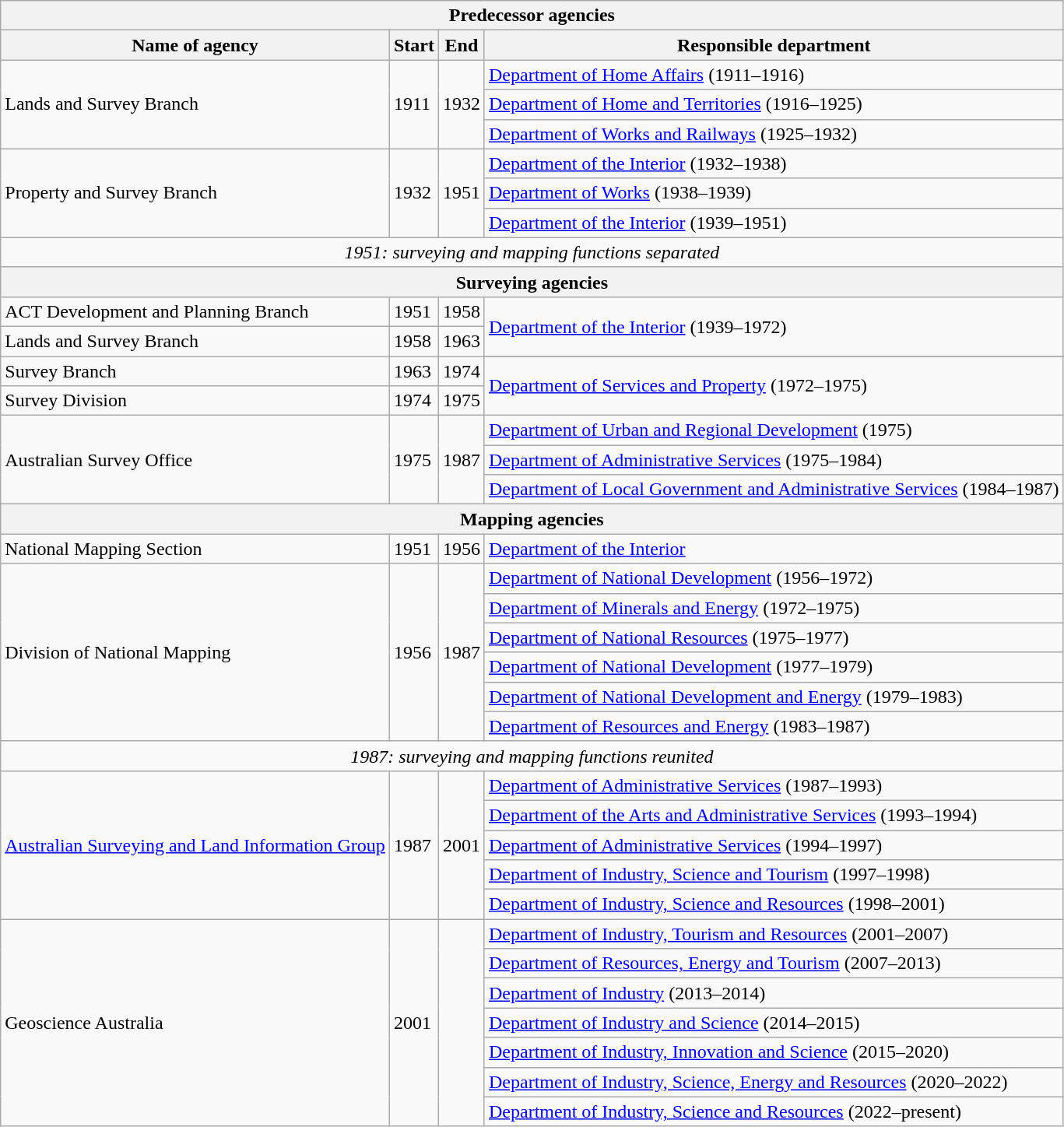<table class="wikitable">
<tr>
<th colspan=4>Predecessor agencies</th>
</tr>
<tr>
<th>Name of agency</th>
<th>Start</th>
<th>End</th>
<th>Responsible department</th>
</tr>
<tr>
<td rowspan=3>Lands and Survey Branch</td>
<td rowspan=3>1911</td>
<td rowspan=3>1932</td>
<td><a href='#'>Department of Home Affairs</a> (1911–1916)</td>
</tr>
<tr>
<td><a href='#'>Department of Home and Territories</a> (1916–1925)</td>
</tr>
<tr>
<td><a href='#'>Department of Works and Railways</a> (1925–1932)</td>
</tr>
<tr>
<td rowspan=3>Property and Survey Branch</td>
<td rowspan=3>1932</td>
<td rowspan=3>1951</td>
<td><a href='#'>Department of the Interior</a> (1932–1938)</td>
</tr>
<tr>
<td><a href='#'>Department of Works</a> (1938–1939)</td>
</tr>
<tr>
<td><a href='#'>Department of the Interior</a> (1939–1951)</td>
</tr>
<tr align=center>
<td colspan=4><em>1951: surveying and mapping functions separated</em></td>
</tr>
<tr>
<th colspan=4>Surveying agencies</th>
</tr>
<tr>
<td>ACT Development and Planning Branch</td>
<td>1951</td>
<td>1958</td>
<td rowspan=2><a href='#'>Department of the Interior</a> (1939–1972)</td>
</tr>
<tr>
<td>Lands and Survey Branch</td>
<td>1958</td>
<td>1963</td>
</tr>
<tr>
<td rowspan=2>Survey Branch</td>
<td rowspan=2>1963</td>
<td rowspan=2>1974</td>
</tr>
<tr>
<td rowspan=2><a href='#'>Department of Services and Property</a> (1972–1975)</td>
</tr>
<tr>
<td>Survey Division</td>
<td>1974</td>
<td>1975</td>
</tr>
<tr>
<td rowspan=3>Australian Survey Office</td>
<td rowspan=3>1975</td>
<td rowspan=3>1987</td>
<td><a href='#'>Department of Urban and Regional Development</a> (1975)</td>
</tr>
<tr>
<td><a href='#'>Department of Administrative Services</a> (1975–1984)</td>
</tr>
<tr>
<td><a href='#'>Department of Local Government and Administrative Services</a> (1984–1987)</td>
</tr>
<tr>
<th colspan=4>Mapping agencies</th>
</tr>
<tr>
<td>National Mapping Section</td>
<td>1951</td>
<td>1956</td>
<td><a href='#'>Department of the Interior</a></td>
</tr>
<tr>
<td rowspan=6>Division of National Mapping</td>
<td rowspan=6>1956</td>
<td rowspan=6>1987</td>
<td><a href='#'>Department of National Development</a> (1956–1972)</td>
</tr>
<tr>
<td><a href='#'>Department of Minerals and Energy</a> (1972–1975)</td>
</tr>
<tr>
<td><a href='#'>Department of National Resources</a> (1975–1977)</td>
</tr>
<tr>
<td><a href='#'>Department of National Development</a> (1977–1979)</td>
</tr>
<tr>
<td><a href='#'>Department of National Development and Energy</a> (1979–1983)</td>
</tr>
<tr>
<td><a href='#'>Department of Resources and Energy</a> (1983–1987)</td>
</tr>
<tr align=center>
<td colspan=4><em>1987: surveying and mapping functions reunited</em></td>
</tr>
<tr>
<td rowspan=6><a href='#'>Australian Surveying and Land Information Group</a></td>
<td rowspan=6>1987</td>
<td rowspan=6>2001</td>
<td><a href='#'>Department of Administrative Services</a> (1987–1993)</td>
</tr>
<tr>
<td><a href='#'>Department of the Arts and Administrative Services</a> (1993–1994)</td>
</tr>
<tr>
<td><a href='#'>Department of Administrative Services</a> (1994–1997)</td>
</tr>
<tr>
<td><a href='#'>Department of Industry, Science and Tourism</a> (1997–1998)</td>
</tr>
<tr>
<td><a href='#'>Department of Industry, Science and Resources</a> (1998–2001)</td>
</tr>
<tr>
<td rowspan=2><a href='#'>Department of Industry, Tourism and Resources</a> (2001–2007)</td>
</tr>
<tr>
<td rowspan=7>Geoscience Australia</td>
<td rowspan=7>2001</td>
<td rowspan=7></td>
</tr>
<tr>
<td><a href='#'>Department of Resources, Energy and Tourism</a> (2007–2013)</td>
</tr>
<tr>
<td><a href='#'>Department of Industry</a> (2013–2014)</td>
</tr>
<tr>
<td><a href='#'>Department of Industry and Science</a> (2014–2015)</td>
</tr>
<tr>
<td><a href='#'>Department of Industry, Innovation and Science</a> (2015–2020)</td>
</tr>
<tr>
<td><a href='#'>Department of Industry, Science, Energy and Resources</a> (2020–2022)</td>
</tr>
<tr>
<td><a href='#'>Department of Industry, Science and Resources</a> (2022–present)</td>
</tr>
</table>
